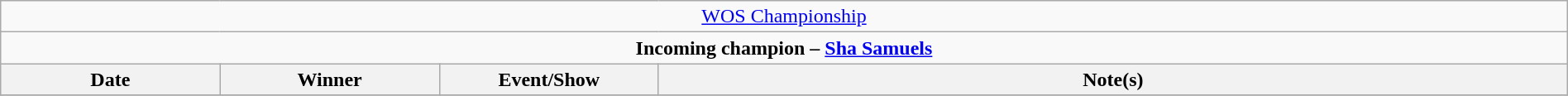<table class="wikitable" style="text-align:center; width:100%;">
<tr>
<td colspan="4" style="text-align: center;"><a href='#'>WOS Championship</a></td>
</tr>
<tr>
<td colspan="4" style="text-align: center;"><strong>Incoming champion – <a href='#'>Sha Samuels</a></strong></td>
</tr>
<tr>
<th width="14%">Date</th>
<th width="14%">Winner</th>
<th width="14%">Event/Show</th>
<th width="58%">Note(s)</th>
</tr>
<tr>
</tr>
</table>
